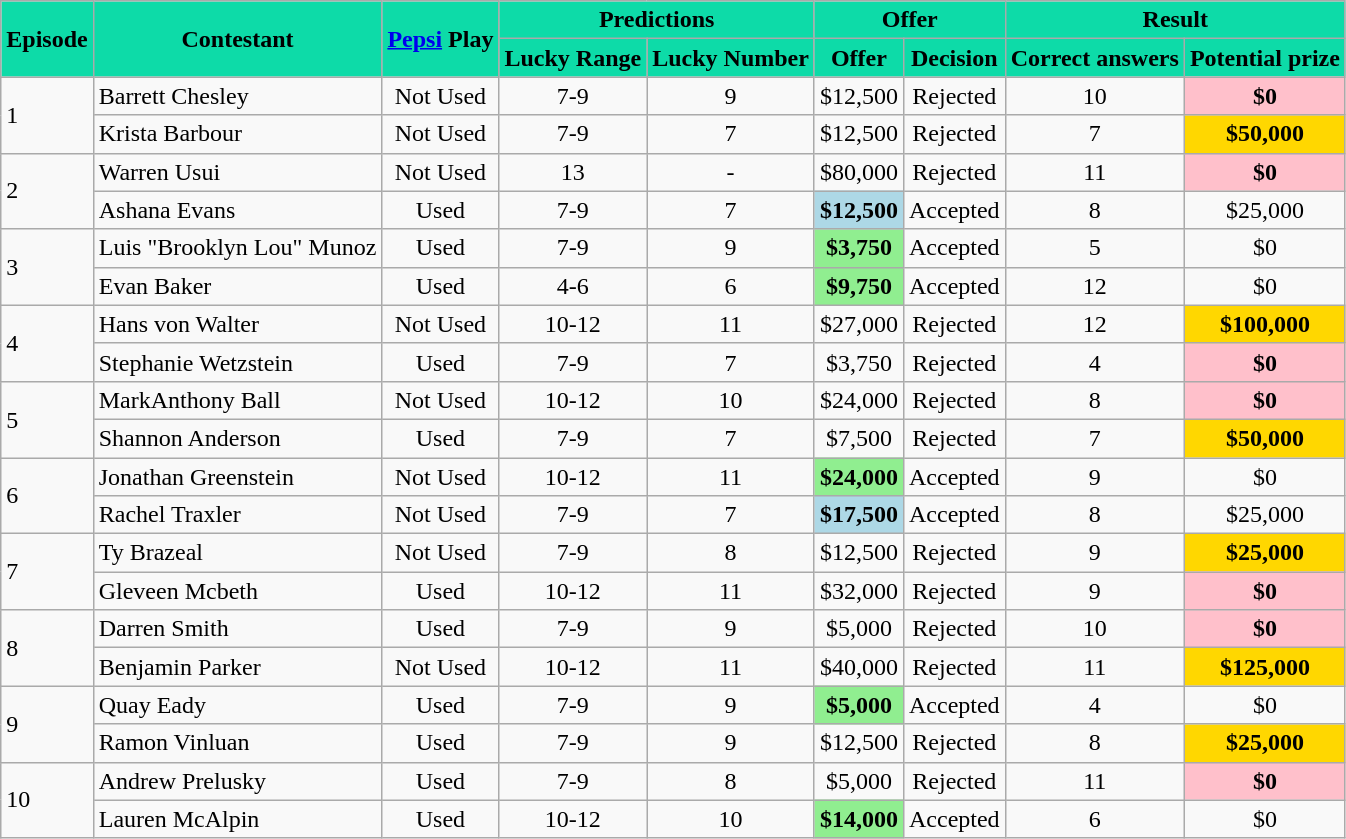<table class="wikitable">
<tr>
<th rowspan="2" style="text-align:center; background-color:#0DDBA8;">Episode</th>
<th rowspan="2" style="text-align:center; background-color:#0DDBA8;">Contestant</th>
<th rowspan="2" style="text-align:center; background-color:#0DDBA8;"><a href='#'>Pepsi</a> Play</th>
<th colspan="2" style="text-align:center; background-color:#0DDBA8;">Predictions</th>
<th colspan="2" style="text-align:center; background-color:#0DDBA8;">Offer</th>
<th colspan="2" style="text-align:center; background-color:#0DDBA8;">Result</th>
</tr>
<tr>
<th style="text-align:center; background-color:#0DDBA8;">Lucky Range</th>
<th style="text-align:center; background-color:#0DDBA8;">Lucky Number</th>
<th style="text-align:center; background-color:#0DDBA8;">Offer</th>
<th style="text-align:center; background-color:#0DDBA8;">Decision</th>
<th style="text-align:center; background-color:#0DDBA8;">Correct answers</th>
<th style="text-align:center; background-color:#0DDBA8;">Potential prize</th>
</tr>
<tr>
<td rowspan="2">1</td>
<td>Barrett Chesley</td>
<td style="text-align:center">Not Used</td>
<td style="text-align:center">7-9</td>
<td style="text-align:center">9</td>
<td style="text-align:center">$12,500</td>
<td style="text-align:center">Rejected</td>
<td style="text-align:center">10</td>
<td style="text-align:center; background-color:pink"><strong>$0</strong></td>
</tr>
<tr>
<td>Krista Barbour</td>
<td style="text-align:center">Not Used</td>
<td style="text-align:center">7-9</td>
<td style="text-align:center">7</td>
<td style="text-align:center">$12,500</td>
<td style="text-align:center">Rejected</td>
<td style="text-align:center">7</td>
<td style="text-align:center; background-color:gold"><strong>$50,000</strong></td>
</tr>
<tr>
<td rowspan="2">2</td>
<td>Warren Usui</td>
<td style="text-align:center">Not Used</td>
<td style="text-align:center">13</td>
<td style="text-align:center">-</td>
<td style="text-align:center">$80,000</td>
<td style="text-align:center">Rejected</td>
<td style="text-align:center">11</td>
<td style="text-align:center; background-color:pink"><strong>$0</strong></td>
</tr>
<tr>
<td>Ashana Evans</td>
<td style="text-align:center">Used</td>
<td style="text-align:center">7-9</td>
<td style="text-align:center">7</td>
<td style="text-align:center; background-color:lightblue;"><strong>$12,500</strong></td>
<td style="text-align:center">Accepted</td>
<td style="text-align:center">8</td>
<td style="text-align:center">$25,000</td>
</tr>
<tr>
<td rowspan="2">3</td>
<td>Luis "Brooklyn Lou" Munoz</td>
<td style="text-align:center">Used</td>
<td style="text-align:center">7-9</td>
<td style="text-align:center">9</td>
<td style="text-align:center; background-color:lightgreen;"><strong>$3,750</strong></td>
<td style="text-align:center">Accepted</td>
<td style="text-align:center">5</td>
<td style="text-align:center">$0</td>
</tr>
<tr>
<td>Evan Baker</td>
<td style="text-align:center">Used</td>
<td style="text-align:center">4-6</td>
<td style="text-align:center">6</td>
<td style="text-align:center; background-color:lightgreen;"><strong>$9,750</strong></td>
<td style="text-align:center">Accepted</td>
<td style="text-align:center">12</td>
<td style="text-align:center">$0</td>
</tr>
<tr>
<td rowspan="2">4</td>
<td>Hans von Walter</td>
<td style="text-align:center">Not Used</td>
<td style="text-align:center">10-12</td>
<td style="text-align:center">11</td>
<td style="text-align:center">$27,000</td>
<td style="text-align:center">Rejected</td>
<td style="text-align:center">12</td>
<td style="text-align:center; background-color:gold"><strong>$100,000</strong></td>
</tr>
<tr>
<td>Stephanie Wetzstein</td>
<td style="text-align:center">Used</td>
<td style="text-align:center">7-9</td>
<td style="text-align:center">7</td>
<td style="text-align:center">$3,750</td>
<td style="text-align:center">Rejected</td>
<td style="text-align:center">4</td>
<td style="text-align:center; background-color:pink"><strong>$0</strong></td>
</tr>
<tr>
<td rowspan="2">5</td>
<td>MarkAnthony Ball</td>
<td style="text-align:center">Not Used</td>
<td style="text-align:center">10-12</td>
<td style="text-align:center">10</td>
<td style="text-align:center">$24,000</td>
<td style="text-align:center">Rejected</td>
<td style="text-align:center">8</td>
<td style="text-align:center; background-color:pink"><strong>$0</strong></td>
</tr>
<tr>
<td>Shannon Anderson</td>
<td style="text-align:center">Used</td>
<td style="text-align:center">7-9</td>
<td style="text-align:center">7</td>
<td style="text-align:center">$7,500</td>
<td style="text-align:center">Rejected</td>
<td style="text-align:center">7</td>
<td style="text-align:center; background-color:gold"><strong>$50,000</strong></td>
</tr>
<tr>
<td rowspan="2">6</td>
<td>Jonathan Greenstein</td>
<td style="text-align:center">Not Used</td>
<td style="text-align:center">10-12</td>
<td style="text-align:center">11</td>
<td style="text-align:center; background-color:lightgreen;"><strong>$24,000</strong></td>
<td style="text-align:center">Accepted</td>
<td style="text-align:center">9</td>
<td style="text-align:center">$0</td>
</tr>
<tr>
<td>Rachel Traxler</td>
<td style="text-align:center">Not Used</td>
<td style="text-align:center">7-9</td>
<td style="text-align:center">7</td>
<td style="text-align:center; background-color:lightblue;"><strong>$17,500</strong></td>
<td style="text-align:center">Accepted</td>
<td style="text-align:center">8</td>
<td style="text-align:center">$25,000</td>
</tr>
<tr>
<td rowspan="2">7</td>
<td>Ty Brazeal</td>
<td style="text-align:center">Not Used</td>
<td style="text-align:center">7-9</td>
<td style="text-align:center">8</td>
<td style="text-align:center">$12,500</td>
<td style="text-align:center">Rejected</td>
<td style="text-align:center">9</td>
<td style="text-align:center; background-color:gold"><strong>$25,000</strong></td>
</tr>
<tr>
<td>Gleveen Mcbeth</td>
<td style="text-align:center">Used</td>
<td style="text-align:center">10-12</td>
<td style="text-align:center">11</td>
<td style="text-align:center">$32,000</td>
<td style="text-align:center">Rejected</td>
<td style="text-align:center">9</td>
<td style="text-align:center; background-color:pink"><strong>$0</strong></td>
</tr>
<tr>
<td rowspan="2">8</td>
<td>Darren Smith</td>
<td style="text-align:center">Used</td>
<td style="text-align:center">7-9</td>
<td style="text-align:center">9</td>
<td style="text-align:center">$5,000</td>
<td style="text-align:center">Rejected</td>
<td style="text-align:center">10</td>
<td style="text-align:center; background-color:pink"><strong>$0</strong></td>
</tr>
<tr>
<td>Benjamin Parker</td>
<td style="text-align:center">Not Used</td>
<td style="text-align:center">10-12</td>
<td style="text-align:center">11</td>
<td style="text-align:center">$40,000</td>
<td style="text-align:center">Rejected</td>
<td style="text-align:center">11</td>
<td style="text-align:center; background-color:gold"><strong>$125,000</strong></td>
</tr>
<tr>
<td rowspan="2">9</td>
<td>Quay Eady</td>
<td style="text-align:center">Used</td>
<td style="text-align:center">7-9</td>
<td style="text-align:center">9</td>
<td style="text-align:center; background-color:lightgreen;"><strong>$5,000</strong></td>
<td style="text-align:center">Accepted</td>
<td style="text-align:center">4</td>
<td style="text-align:center">$0</td>
</tr>
<tr>
<td>Ramon Vinluan</td>
<td style="text-align:center">Used</td>
<td style="text-align:center">7-9</td>
<td style="text-align:center">9</td>
<td style="text-align:center">$12,500</td>
<td style="text-align:center">Rejected</td>
<td style="text-align:center">8</td>
<td style="text-align:center; background-color:gold"><strong>$25,000</strong></td>
</tr>
<tr>
<td rowspan="2">10</td>
<td>Andrew Prelusky</td>
<td style="text-align:center">Used</td>
<td style="text-align:center">7-9</td>
<td style="text-align:center">8</td>
<td style="text-align:center">$5,000</td>
<td style="text-align:center">Rejected</td>
<td style="text-align:center">11</td>
<td style="text-align:center; background-color:pink"><strong>$0</strong></td>
</tr>
<tr>
<td>Lauren McAlpin</td>
<td style="text-align:center">Used</td>
<td style="text-align:center">10-12</td>
<td style="text-align:center">10</td>
<td style="text-align:center; background-color:lightgreen;"><strong>$14,000</strong></td>
<td style="text-align:center">Accepted</td>
<td style="text-align:center">6</td>
<td style="text-align:center">$0</td>
</tr>
</table>
